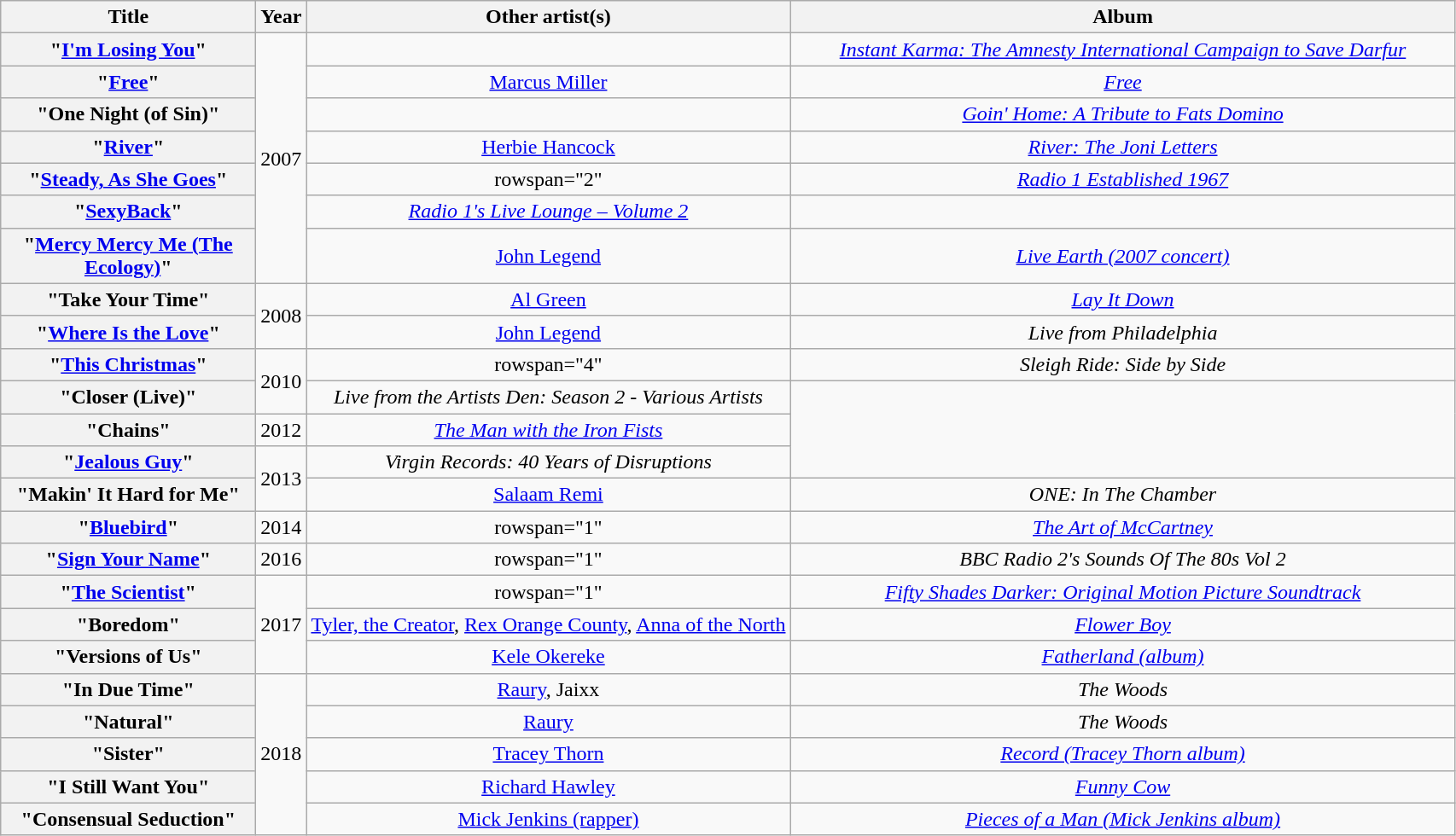<table class="wikitable plainrowheaders" style="text-align:center;">
<tr>
<th scope="col" style="width:12em;">Title</th>
<th scope="col">Year</th>
<th scope="col">Other artist(s)</th>
<th scope="col" style="width:32em;">Album</th>
</tr>
<tr>
<th scope="row">"<a href='#'>I'm Losing You</a>"</th>
<td rowspan="7">2007</td>
<td></td>
<td><em><a href='#'>Instant Karma: The Amnesty International Campaign to Save Darfur</a></em></td>
</tr>
<tr>
<th scope="row">"<a href='#'>Free</a>"</th>
<td><a href='#'>Marcus Miller</a></td>
<td><em><a href='#'>Free</a></em></td>
</tr>
<tr>
<th scope="row">"One Night (of Sin)"</th>
<td></td>
<td><em><a href='#'>Goin' Home: A Tribute to Fats Domino</a></em></td>
</tr>
<tr>
<th scope="row">"<a href='#'>River</a>"</th>
<td><a href='#'>Herbie Hancock</a></td>
<td><em><a href='#'>River: The Joni Letters</a></em></td>
</tr>
<tr>
<th scope="row">"<a href='#'>Steady, As She Goes</a>"</th>
<td>rowspan="2" </td>
<td><em><a href='#'>Radio 1 Established 1967</a></em></td>
</tr>
<tr>
<th scope="row">"<a href='#'>SexyBack</a>"</th>
<td><em><a href='#'>Radio 1's Live Lounge – Volume 2</a></em></td>
</tr>
<tr>
<th scope="row">"<a href='#'>Mercy Mercy Me (The Ecology)</a>"</th>
<td><a href='#'>John Legend</a></td>
<td><em><a href='#'>Live Earth (2007 concert)</a></em></td>
</tr>
<tr>
<th scope="row">"Take Your Time"</th>
<td rowspan="2">2008</td>
<td><a href='#'>Al Green</a></td>
<td><em><a href='#'>Lay It Down</a></em></td>
</tr>
<tr>
<th scope="row">"<a href='#'>Where Is the Love</a>"</th>
<td><a href='#'>John Legend</a></td>
<td><em>Live from Philadelphia</em></td>
</tr>
<tr>
<th scope="row">"<a href='#'>This Christmas</a>"</th>
<td rowspan="2">2010</td>
<td>rowspan="4" </td>
<td><em>Sleigh Ride: Side by Side</em></td>
</tr>
<tr>
<th scope="row">"Closer (Live)"</th>
<td><em>Live from the Artists Den: Season 2 - Various Artists</em></td>
</tr>
<tr>
<th scope="row">"Chains"</th>
<td>2012</td>
<td><em><a href='#'>The Man with the Iron Fists</a></em></td>
</tr>
<tr>
<th scope="row">"<a href='#'>Jealous Guy</a>"</th>
<td rowspan="2">2013</td>
<td><em>Virgin Records: 40 Years of Disruptions</em></td>
</tr>
<tr>
<th scope="row">"Makin' It Hard for Me"</th>
<td><a href='#'>Salaam Remi</a></td>
<td><em>ONE: In The Chamber</em></td>
</tr>
<tr>
<th scope="row">"<a href='#'>Bluebird</a>"</th>
<td>2014</td>
<td>rowspan="1" </td>
<td><em><a href='#'>The Art of McCartney</a></em></td>
</tr>
<tr>
<th scope="row">"<a href='#'>Sign Your Name</a>"</th>
<td>2016</td>
<td>rowspan="1" </td>
<td><em>BBC Radio 2's Sounds Of The 80s Vol 2</em></td>
</tr>
<tr>
<th scope="row">"<a href='#'>The Scientist</a>"</th>
<td rowspan="3">2017</td>
<td>rowspan="1" </td>
<td><em><a href='#'>Fifty Shades Darker: Original Motion Picture Soundtrack</a></em></td>
</tr>
<tr>
<th scope="row">"Boredom"</th>
<td><a href='#'>Tyler, the Creator</a>, <a href='#'>Rex Orange County</a>, <a href='#'>Anna of the North</a></td>
<td><em><a href='#'>Flower Boy</a></em></td>
</tr>
<tr>
<th scope="row">"Versions of Us"</th>
<td><a href='#'>Kele Okereke</a></td>
<td><em><a href='#'>Fatherland (album)</a></em></td>
</tr>
<tr>
<th scope="row">"In Due Time"</th>
<td rowspan="5">2018</td>
<td><a href='#'>Raury</a>, Jaixx</td>
<td><em>The Woods</em></td>
</tr>
<tr>
<th scope="row">"Natural"</th>
<td><a href='#'>Raury</a></td>
<td><em>The Woods</em></td>
</tr>
<tr>
<th scope="row">"Sister"</th>
<td><a href='#'>Tracey Thorn</a></td>
<td><em><a href='#'>Record (Tracey Thorn album)</a></em></td>
</tr>
<tr>
<th scope="row">"I Still Want You"</th>
<td><a href='#'>Richard Hawley</a></td>
<td><em><a href='#'>Funny Cow</a></em></td>
</tr>
<tr>
<th scope="row">"Consensual Seduction"</th>
<td><a href='#'>Mick Jenkins (rapper)</a></td>
<td><em><a href='#'>Pieces of a Man (Mick Jenkins album)</a></em></td>
</tr>
</table>
